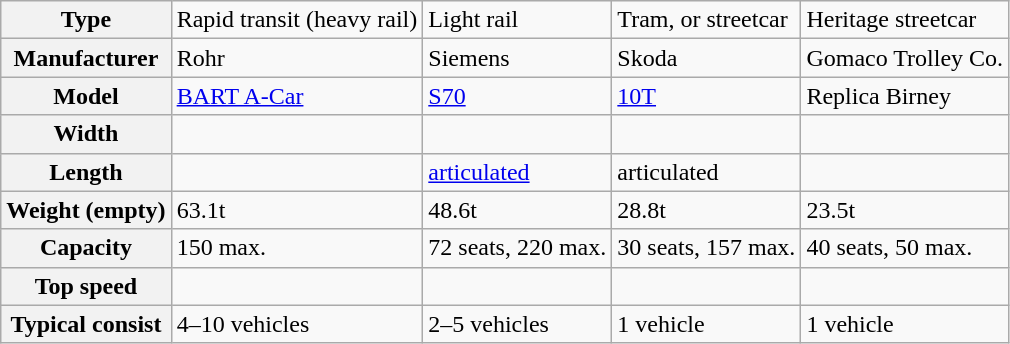<table class="wikitable">
<tr>
<th>Type</th>
<td>Rapid transit (heavy rail)</td>
<td>Light rail</td>
<td>Tram, or streetcar</td>
<td>Heritage streetcar</td>
</tr>
<tr>
<th>Manufacturer</th>
<td>Rohr</td>
<td>Siemens</td>
<td>Skoda</td>
<td>Gomaco Trolley Co.</td>
</tr>
<tr>
<th>Model</th>
<td><a href='#'>BART A-Car</a></td>
<td><a href='#'>S70</a></td>
<td><a href='#'>10T</a></td>
<td>Replica Birney</td>
</tr>
<tr>
<th>Width</th>
<td></td>
<td></td>
<td></td>
<td></td>
</tr>
<tr>
<th>Length</th>
<td></td>
<td> <a href='#'>articulated</a></td>
<td> articulated</td>
<td></td>
</tr>
<tr>
<th>Weight (empty)</th>
<td>63.1t</td>
<td>48.6t</td>
<td>28.8t</td>
<td>23.5t</td>
</tr>
<tr>
<th>Capacity</th>
<td>150 max.</td>
<td>72 seats, 220 max.</td>
<td>30 seats, 157 max.</td>
<td>40 seats, 50 max.</td>
</tr>
<tr>
<th>Top speed</th>
<td></td>
<td></td>
<td></td>
<td></td>
</tr>
<tr>
<th>Typical consist</th>
<td>4–10 vehicles</td>
<td>2–5 vehicles</td>
<td>1 vehicle</td>
<td>1 vehicle</td>
</tr>
</table>
